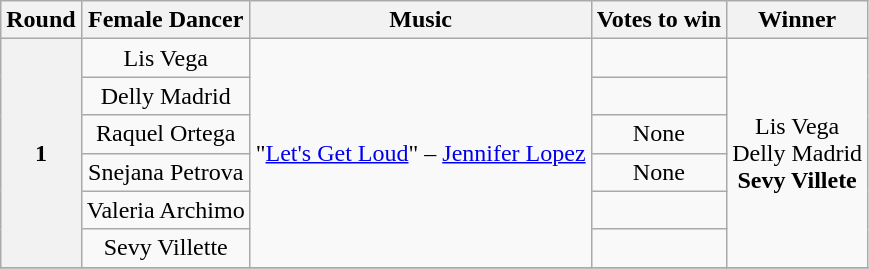<table class="wikitable" style="text-align:center">
<tr>
<th>Round</th>
<th>Female Dancer</th>
<th>Music</th>
<th>Votes to win</th>
<th>Winner</th>
</tr>
<tr>
<th rowspan=6>1</th>
<td> Lis Vega</td>
<td rowspan=6>"<a href='#'>Let's Get Loud</a>" – <a href='#'>Jennifer Lopez</a></td>
<td>  </td>
<td rowspan=6>Lis Vega<br>Delly Madrid<br><strong>Sevy Villete</strong></td>
</tr>
<tr>
<td> Delly Madrid</td>
<td>  </td>
</tr>
<tr>
<td> Raquel Ortega</td>
<td>None</td>
</tr>
<tr>
<td> Snejana Petrova</td>
<td>None</td>
</tr>
<tr>
<td> Valeria Archimo</td>
<td></td>
</tr>
<tr>
<td> Sevy Villette</td>
<td>  </td>
</tr>
<tr>
</tr>
</table>
